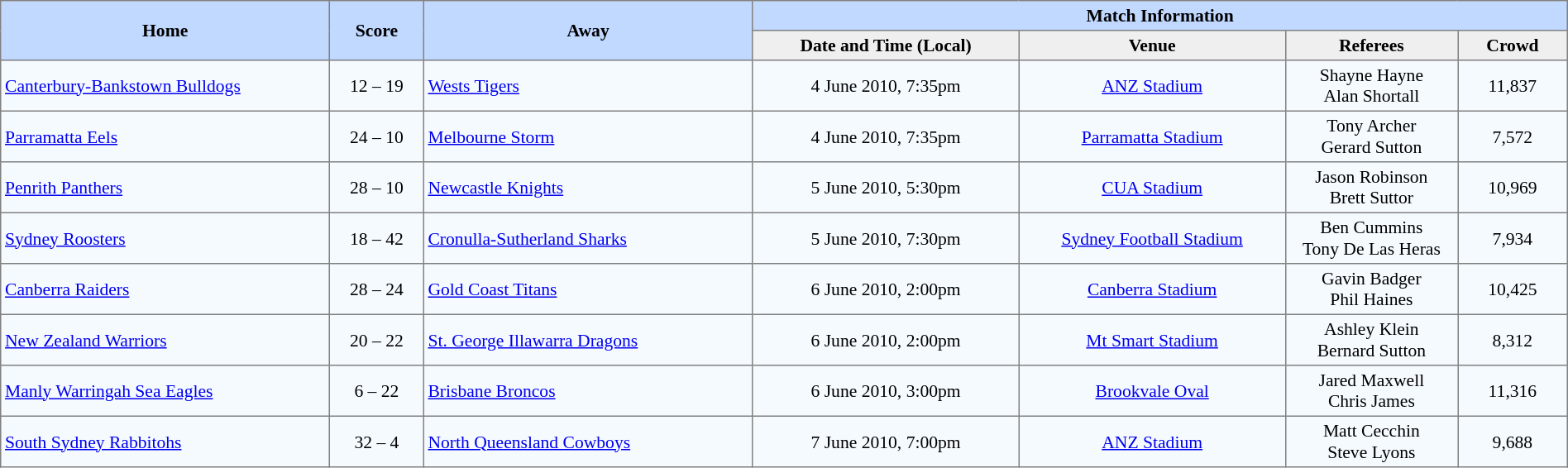<table border="1" cellpadding="3" cellspacing="0" style="border-collapse:collapse; font-size:90%; width:100%">
<tr style="background:#c1d8ff;">
<th rowspan="2" style="width:21%;">Home</th>
<th rowspan="2" style="width:6%;">Score</th>
<th rowspan="2" style="width:21%;">Away</th>
<th colspan=6>Match Information</th>
</tr>
<tr style="background:#efefef;">
<th width=17%>Date and Time (Local)</th>
<th width=17%>Venue</th>
<th width=11%>Referees</th>
<th width=7%>Crowd</th>
</tr>
<tr style="text-align:center; background:#f5faff;">
<td align=left> <a href='#'>Canterbury-Bankstown Bulldogs</a></td>
<td>12 – 19</td>
<td align=left> <a href='#'>Wests Tigers</a></td>
<td>4 June 2010, 7:35pm</td>
<td><a href='#'>ANZ Stadium</a></td>
<td>Shayne Hayne<br>Alan Shortall</td>
<td>11,837</td>
</tr>
<tr style="text-align:center; background:#f5faff;">
<td align=left> <a href='#'>Parramatta Eels</a></td>
<td>24 – 10</td>
<td align=left> <a href='#'>Melbourne Storm</a></td>
<td>4 June 2010, 7:35pm</td>
<td><a href='#'>Parramatta Stadium</a></td>
<td>Tony Archer<br>Gerard Sutton</td>
<td>7,572</td>
</tr>
<tr style="text-align:center; background:#f5faff;">
<td align=left> <a href='#'>Penrith Panthers</a></td>
<td>28 – 10</td>
<td align=left> <a href='#'>Newcastle Knights</a></td>
<td>5 June 2010, 5:30pm</td>
<td><a href='#'>CUA Stadium</a></td>
<td>Jason Robinson<br>Brett Suttor</td>
<td>10,969</td>
</tr>
<tr style="text-align:center; background:#f5faff;">
<td align=left> <a href='#'>Sydney Roosters</a></td>
<td>18 – 42</td>
<td align=left> <a href='#'>Cronulla-Sutherland Sharks</a></td>
<td>5 June 2010, 7:30pm</td>
<td><a href='#'>Sydney Football Stadium</a></td>
<td>Ben Cummins<br>Tony De Las Heras</td>
<td>7,934</td>
</tr>
<tr style="text-align:center; background:#f5faff;">
<td align=left> <a href='#'>Canberra Raiders</a></td>
<td>28 – 24</td>
<td align=left> <a href='#'>Gold Coast Titans</a></td>
<td>6 June 2010, 2:00pm</td>
<td><a href='#'>Canberra Stadium</a></td>
<td>Gavin Badger<br>Phil Haines</td>
<td>10,425</td>
</tr>
<tr style="text-align:center; background:#f5faff;">
<td align=left> <a href='#'>New Zealand Warriors</a></td>
<td>20 – 22</td>
<td align=left> <a href='#'>St. George Illawarra Dragons</a></td>
<td>6 June 2010, 2:00pm</td>
<td><a href='#'>Mt Smart Stadium</a></td>
<td>Ashley Klein<br>Bernard Sutton</td>
<td>8,312</td>
</tr>
<tr style="text-align:center; background:#f5faff;">
<td align=left> <a href='#'>Manly Warringah Sea Eagles</a></td>
<td>6 – 22</td>
<td align=left> <a href='#'>Brisbane Broncos</a></td>
<td>6 June 2010, 3:00pm</td>
<td><a href='#'>Brookvale Oval</a></td>
<td>Jared Maxwell<br>Chris James</td>
<td>11,316</td>
</tr>
<tr style="text-align:center; background:#f5faff;">
<td align=left> <a href='#'>South Sydney Rabbitohs</a></td>
<td>32 – 4</td>
<td align=left> <a href='#'>North Queensland Cowboys</a></td>
<td>7 June 2010, 7:00pm</td>
<td><a href='#'>ANZ Stadium</a></td>
<td>Matt Cecchin<br>Steve Lyons</td>
<td>9,688</td>
</tr>
</table>
